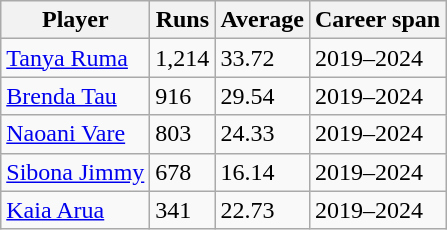<table class="wikitable">
<tr>
<th>Player</th>
<th>Runs</th>
<th>Average</th>
<th>Career span</th>
</tr>
<tr>
<td><a href='#'>Tanya Ruma</a></td>
<td>1,214</td>
<td>33.72</td>
<td>2019–2024</td>
</tr>
<tr>
<td><a href='#'>Brenda Tau</a></td>
<td>916</td>
<td>29.54</td>
<td>2019–2024</td>
</tr>
<tr>
<td><a href='#'>Naoani Vare</a></td>
<td>803</td>
<td>24.33</td>
<td>2019–2024</td>
</tr>
<tr>
<td><a href='#'>Sibona Jimmy</a></td>
<td>678</td>
<td>16.14</td>
<td>2019–2024</td>
</tr>
<tr>
<td><a href='#'>Kaia Arua</a></td>
<td>341</td>
<td>22.73</td>
<td>2019–2024</td>
</tr>
</table>
